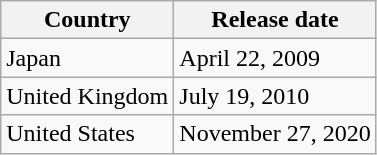<table class="wikitable">
<tr>
<th>Country</th>
<th>Release date</th>
</tr>
<tr>
<td>Japan</td>
<td>April 22, 2009</td>
</tr>
<tr>
<td>United Kingdom</td>
<td>July 19, 2010</td>
</tr>
<tr>
<td>United States</td>
<td>November 27, 2020</td>
</tr>
</table>
